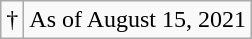<table class="wikitable">
<tr>
<td>†</td>
<td>As of August 15, 2021</td>
</tr>
</table>
